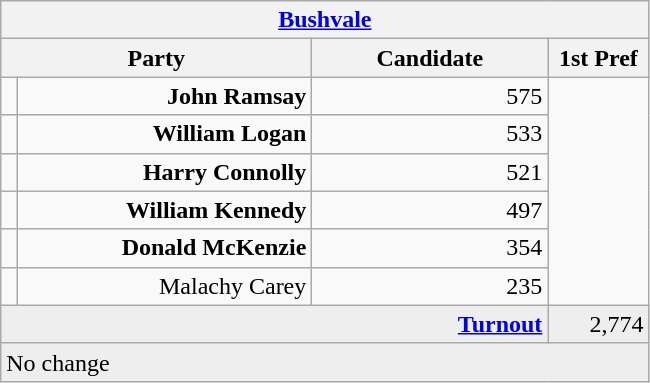<table class="wikitable">
<tr>
<th colspan="4" align="center"><a href='#'>Bushvale</a></th>
</tr>
<tr>
<th colspan="2" align="center" width=200>Party</th>
<th width=150>Candidate</th>
<th width=60>1st Pref</th>
</tr>
<tr>
<td></td>
<td align="right"><strong>John Ramsay</strong></td>
<td align="right">575</td>
</tr>
<tr>
<td></td>
<td align="right"><strong>William Logan</strong></td>
<td align="right">533</td>
</tr>
<tr>
<td></td>
<td align="right"><strong>Harry Connolly</strong></td>
<td align="right">521</td>
</tr>
<tr>
<td></td>
<td align="right"><strong>William Kennedy</strong></td>
<td align="right">497</td>
</tr>
<tr>
<td></td>
<td align="right"><strong>Donald McKenzie</strong></td>
<td align="right">354</td>
</tr>
<tr>
<td></td>
<td align="right">Malachy Carey</td>
<td align="right">235</td>
</tr>
<tr bgcolor="EEEEEE">
<td colspan=3 align="right"><strong><a href='#'>Turnout</a></strong></td>
<td align="right">2,774</td>
</tr>
<tr>
<td colspan=4 bgcolor="EEEEEE">No change</td>
</tr>
</table>
